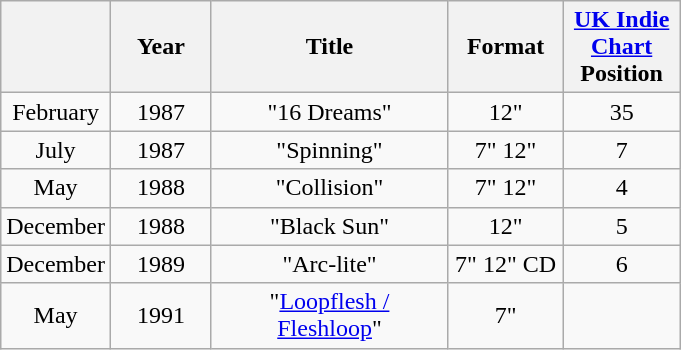<table class="wikitable" style="text-align:center;">
<tr>
<th width="60"></th>
<th width="60"><strong>Year</strong></th>
<th style="width:150px;"><strong>Title</strong></th>
<th width="70"><strong>Format</strong></th>
<th width="70"><strong><a href='#'>UK Indie Chart</a> Position</strong></th>
</tr>
<tr>
<td>February</td>
<td>1987</td>
<td>"16 Dreams"</td>
<td>12"</td>
<td style="text-align:center;">35</td>
</tr>
<tr>
<td>July</td>
<td>1987</td>
<td>"Spinning"</td>
<td>7" 12"</td>
<td style="text-align:center;">7</td>
</tr>
<tr>
<td>May</td>
<td>1988</td>
<td>"Collision"</td>
<td>7" 12"</td>
<td style="text-align:center;">4</td>
</tr>
<tr>
<td>December</td>
<td>1988</td>
<td>"Black Sun"</td>
<td>12"</td>
<td style="text-align:center;">5</td>
</tr>
<tr>
<td>December</td>
<td>1989</td>
<td>"Arc-lite"</td>
<td>7" 12" CD</td>
<td style="text-align:center;">6</td>
</tr>
<tr>
<td>May</td>
<td>1991</td>
<td>"<a href='#'>Loopflesh / Fleshloop</a>"</td>
<td>7"</td>
<td style="text-align:center;"></td>
</tr>
</table>
